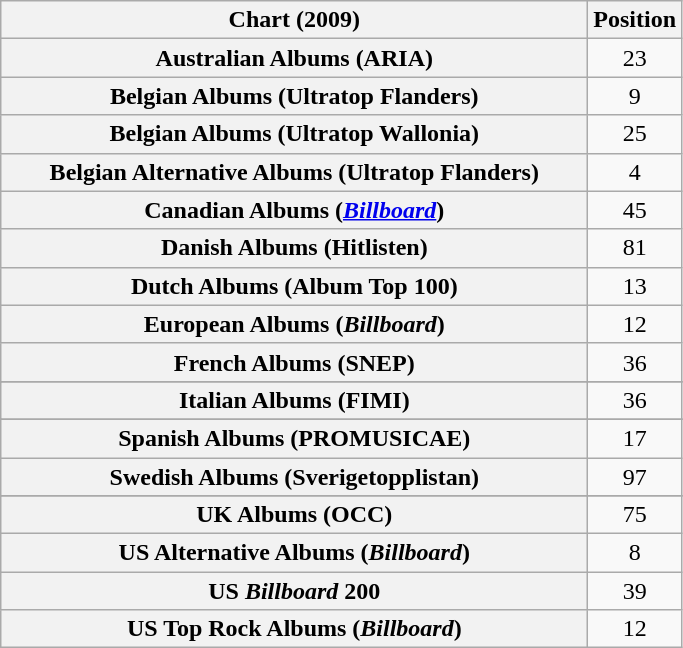<table class="wikitable sortable plainrowheaders" style="text-align:center">
<tr>
<th scope="col" style="width:24em;">Chart (2009)</th>
<th scope="col">Position</th>
</tr>
<tr>
<th scope="row">Australian Albums (ARIA)</th>
<td>23</td>
</tr>
<tr>
<th scope="row">Belgian Albums (Ultratop Flanders)</th>
<td>9</td>
</tr>
<tr>
<th scope="row">Belgian Albums (Ultratop Wallonia)</th>
<td>25</td>
</tr>
<tr>
<th scope="row">Belgian Alternative Albums (Ultratop Flanders)</th>
<td>4</td>
</tr>
<tr>
<th scope="row">Canadian Albums (<em><a href='#'>Billboard</a></em>)</th>
<td>45</td>
</tr>
<tr>
<th scope="row">Danish Albums (Hitlisten)</th>
<td>81</td>
</tr>
<tr>
<th scope="row">Dutch Albums (Album Top 100)</th>
<td>13</td>
</tr>
<tr>
<th scope="row">European Albums (<em>Billboard</em>)</th>
<td>12</td>
</tr>
<tr>
<th scope="row">French Albums (SNEP)</th>
<td>36</td>
</tr>
<tr>
</tr>
<tr>
<th scope="row">Italian Albums (FIMI)</th>
<td>36</td>
</tr>
<tr>
</tr>
<tr>
<th scope="row">Spanish Albums (PROMUSICAE)</th>
<td>17</td>
</tr>
<tr>
<th scope="row">Swedish Albums (Sverigetopplistan)</th>
<td>97</td>
</tr>
<tr>
</tr>
<tr>
<th scope="row">UK Albums (OCC)</th>
<td>75</td>
</tr>
<tr>
<th scope="row">US Alternative Albums (<em>Billboard</em>)</th>
<td>8</td>
</tr>
<tr>
<th scope="row">US <em>Billboard</em> 200</th>
<td>39</td>
</tr>
<tr>
<th scope="row">US Top Rock Albums (<em>Billboard</em>)</th>
<td>12</td>
</tr>
</table>
